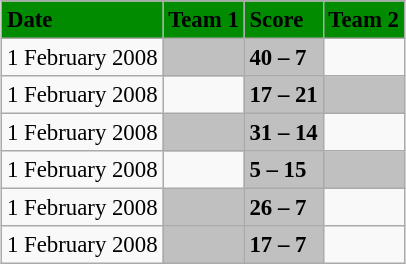<table class="wikitable" style="margin:0.5em auto; font-size:95%">
<tr bgcolor="#008B00">
<td><strong>Date</strong></td>
<td><strong>Team 1</strong></td>
<td><strong>Score</strong></td>
<td><strong>Team 2</strong></td>
</tr>
<tr>
<td>1 February 2008</td>
<td bgcolor="silver"><strong></strong></td>
<td bgcolor="silver"><strong>40 – 7</strong></td>
<td></td>
</tr>
<tr>
<td>1 February 2008</td>
<td></td>
<td bgcolor="silver"><strong>17 – 21</strong></td>
<td bgcolor="silver"><strong></strong></td>
</tr>
<tr>
<td>1 February 2008</td>
<td bgcolor="silver"><strong></strong></td>
<td bgcolor="silver"><strong>31 – 14</strong></td>
<td></td>
</tr>
<tr>
<td>1 February 2008</td>
<td></td>
<td bgcolor="silver"><strong>5 – 15</strong></td>
<td bgcolor="silver"><strong></strong></td>
</tr>
<tr>
<td>1 February 2008</td>
<td bgcolor="silver"><strong></strong></td>
<td bgcolor="silver"><strong>26 – 7</strong></td>
<td></td>
</tr>
<tr>
<td>1 February 2008</td>
<td bgcolor="silver"><strong></strong></td>
<td bgcolor="silver"><strong>17 – 7</strong></td>
<td></td>
</tr>
</table>
